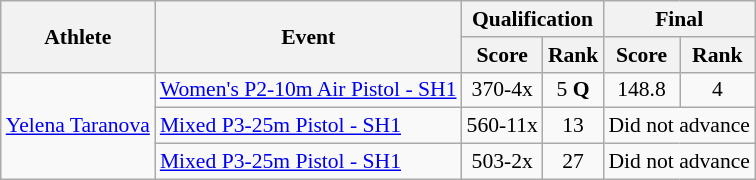<table class=wikitable style="font-size:90%">
<tr>
<th rowspan="2">Athlete</th>
<th rowspan="2">Event</th>
<th colspan="2">Qualification</th>
<th colspan="2">Final</th>
</tr>
<tr>
<th>Score</th>
<th>Rank</th>
<th>Score</th>
<th>Rank</th>
</tr>
<tr>
<td rowspan="3"><a href='#'>Yelena Taranova</a></td>
<td><a href='#'>Women's P2-10m Air Pistol - SH1</a></td>
<td align="center">370-4x</td>
<td align="center">5 <strong>Q</strong></td>
<td align="center">148.8</td>
<td align="center">4</td>
</tr>
<tr>
<td><a href='#'>Mixed P3-25m Pistol - SH1</a></td>
<td align="center">560-11x</td>
<td align="center">13</td>
<td colspan="2" align="center">Did not advance</td>
</tr>
<tr>
<td><a href='#'>Mixed P3-25m Pistol - SH1</a></td>
<td align="center">503-2x</td>
<td align="center">27</td>
<td colspan="2" align="center">Did not advance</td>
</tr>
</table>
